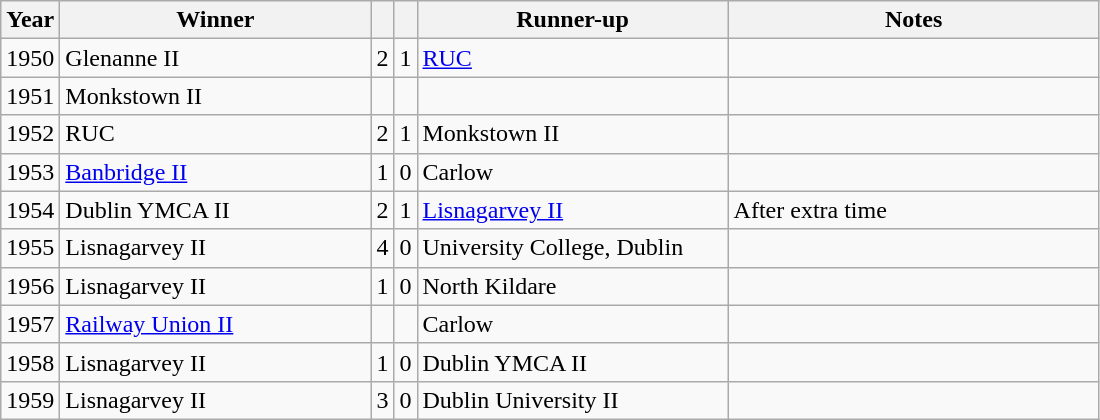<table class="wikitable">
<tr>
<th>Year</th>
<th>Winner</th>
<th></th>
<th></th>
<th>Runner-up</th>
<th>Notes</th>
</tr>
<tr>
<td align="center">1950</td>
<td width=200>Glenanne II</td>
<td align="center">2</td>
<td align="center">1</td>
<td width=200><a href='#'>RUC</a></td>
<td width=240></td>
</tr>
<tr>
<td align="center">1951</td>
<td>Monkstown II</td>
<td align="center"></td>
<td align="center"></td>
<td></td>
<td></td>
</tr>
<tr>
<td align="center">1952</td>
<td>RUC</td>
<td align="center">2</td>
<td align="center">1</td>
<td>Monkstown II</td>
<td></td>
</tr>
<tr>
<td align="center">1953</td>
<td><a href='#'>Banbridge II</a></td>
<td align="center">1</td>
<td align="center">0</td>
<td>Carlow</td>
<td></td>
</tr>
<tr>
<td align="center">1954</td>
<td>Dublin YMCA II</td>
<td align="center">2</td>
<td align="center">1</td>
<td><a href='#'>Lisnagarvey II</a></td>
<td>After extra time</td>
</tr>
<tr>
<td align="center">1955</td>
<td>Lisnagarvey II</td>
<td align="center">4</td>
<td align="center">0</td>
<td>University College, Dublin</td>
<td></td>
</tr>
<tr>
<td align="center">1956</td>
<td>Lisnagarvey II</td>
<td align="center">1</td>
<td align="center">0</td>
<td>North Kildare</td>
<td></td>
</tr>
<tr>
<td align="center">1957</td>
<td><a href='#'>Railway Union II</a></td>
<td align="center"></td>
<td align="center"></td>
<td>Carlow</td>
<td></td>
</tr>
<tr>
<td align="center">1958</td>
<td>Lisnagarvey II</td>
<td align="center">1</td>
<td align="center">0</td>
<td>Dublin YMCA II</td>
<td></td>
</tr>
<tr>
<td align="center">1959</td>
<td>Lisnagarvey II</td>
<td align="center">3</td>
<td align="center">0</td>
<td>Dublin University II</td>
<td></td>
</tr>
</table>
